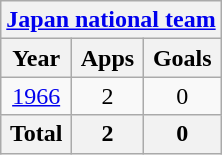<table class="wikitable" style="text-align:center">
<tr>
<th colspan=3><a href='#'>Japan national team</a></th>
</tr>
<tr>
<th>Year</th>
<th>Apps</th>
<th>Goals</th>
</tr>
<tr>
<td><a href='#'>1966</a></td>
<td>2</td>
<td>0</td>
</tr>
<tr>
<th>Total</th>
<th>2</th>
<th>0</th>
</tr>
</table>
